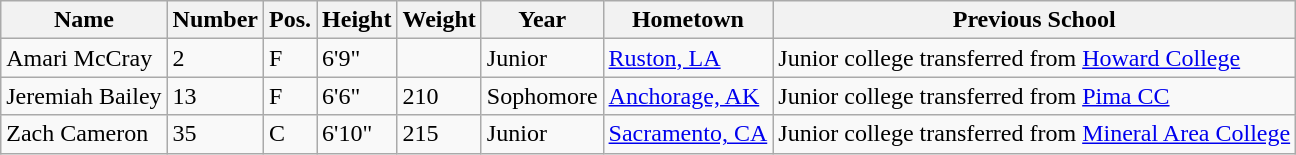<table class="wikitable sortable" border="1">
<tr>
<th>Name</th>
<th>Number</th>
<th>Pos.</th>
<th>Height</th>
<th>Weight</th>
<th>Year</th>
<th>Hometown</th>
<th class="unsortable">Previous School</th>
</tr>
<tr>
<td>Amari McCray</td>
<td>2</td>
<td>F</td>
<td>6'9"</td>
<td></td>
<td>Junior</td>
<td><a href='#'>Ruston, LA</a></td>
<td>Junior college transferred from <a href='#'>Howard College</a></td>
</tr>
<tr>
<td>Jeremiah Bailey</td>
<td>13</td>
<td>F</td>
<td>6'6"</td>
<td>210</td>
<td>Sophomore</td>
<td><a href='#'>Anchorage, AK</a></td>
<td>Junior college transferred from <a href='#'>Pima CC</a></td>
</tr>
<tr>
<td>Zach Cameron</td>
<td>35</td>
<td>C</td>
<td>6'10"</td>
<td>215</td>
<td>Junior</td>
<td><a href='#'>Sacramento, CA</a></td>
<td>Junior college transferred from <a href='#'>Mineral Area College</a></td>
</tr>
</table>
